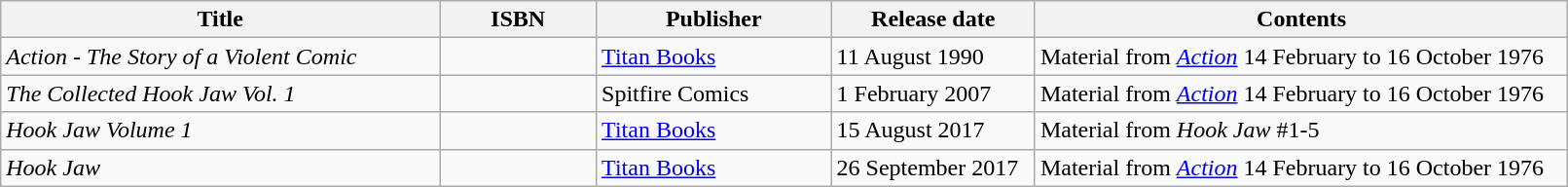<table class="wikitable" width="85%">
<tr>
<th width=28%>Title</th>
<th width=10%>ISBN</th>
<th width=15%>Publisher</th>
<th width=13%>Release date</th>
<th width=34%>Contents</th>
</tr>
<tr>
<td><em>Action - The Story of a Violent Comic</em></td>
<td></td>
<td><a href='#'>Titan Books</a></td>
<td>11 August 1990</td>
<td>Material from <em><a href='#'>Action</a></em> 14 February to 16 October 1976</td>
</tr>
<tr>
<td><em>The Collected Hook Jaw Vol. 1</em></td>
<td></td>
<td>Spitfire Comics</td>
<td>1 February 2007</td>
<td>Material from <em><a href='#'>Action</a></em> 14 February to 16 October 1976</td>
</tr>
<tr>
<td><em>Hook Jaw Volume 1</em></td>
<td></td>
<td><a href='#'>Titan Books</a></td>
<td>15 August 2017</td>
<td>Material from <em>Hook Jaw</em> #1-5</td>
</tr>
<tr>
<td><em>Hook Jaw</em></td>
<td></td>
<td><a href='#'>Titan Books</a></td>
<td>26 September 2017</td>
<td>Material from <em><a href='#'>Action</a></em> 14 February to 16 October 1976</td>
</tr>
</table>
